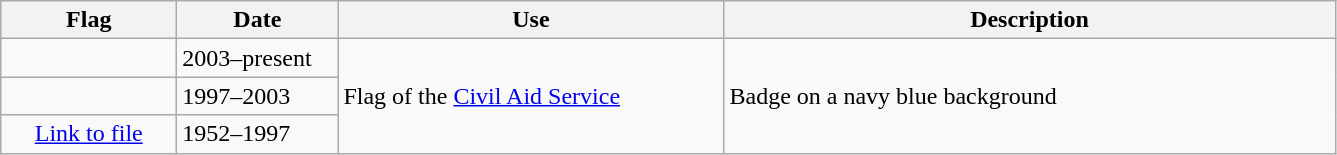<table class="wikitable" style="background:#f9f9f9">
<tr>
<th width="110">Flag</th>
<th width="100">Date</th>
<th width="250">Use</th>
<th width="400">Description</th>
</tr>
<tr>
<td></td>
<td>2003–present</td>
<td rowspan="3">Flag of the <a href='#'>Civil Aid Service</a></td>
<td rowspan="3">Badge on a navy blue background</td>
</tr>
<tr>
<td></td>
<td>1997–2003</td>
</tr>
<tr>
<td style="text-align:center;"><a href='#'>Link to file</a></td>
<td>1952–1997</td>
</tr>
</table>
